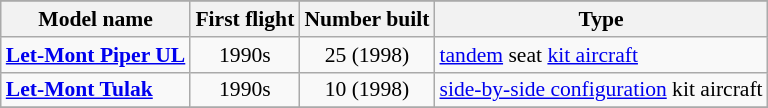<table class="wikitable" align=center style="font-size:90%;">
<tr>
</tr>
<tr style="background:#efefef;">
<th>Model name</th>
<th>First flight</th>
<th>Number built</th>
<th>Type</th>
</tr>
<tr>
<td align=left><strong><a href='#'>Let-Mont Piper UL</a></strong></td>
<td align=center>1990s</td>
<td align=center>25 (1998)</td>
<td align=left><a href='#'>tandem</a> seat <a href='#'>kit aircraft</a></td>
</tr>
<tr>
<td align=left><strong><a href='#'>Let-Mont Tulak</a></strong></td>
<td align=center>1990s</td>
<td align=center>10 (1998)</td>
<td align=left><a href='#'>side-by-side configuration</a> kit aircraft</td>
</tr>
<tr>
</tr>
</table>
